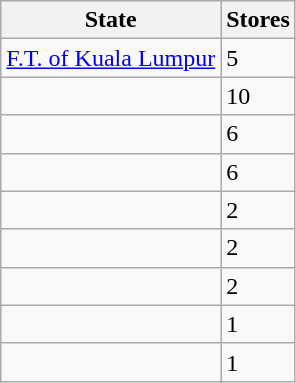<table class="wikitable"|align=left>
<tr>
<th>State</th>
<th>Stores</th>
</tr>
<tr>
<td> <a href='#'>F.T. of Kuala Lumpur</a></td>
<td>5</td>
</tr>
<tr>
<td></td>
<td>10</td>
</tr>
<tr>
<td></td>
<td>6</td>
</tr>
<tr>
<td></td>
<td>6</td>
</tr>
<tr>
<td></td>
<td>2</td>
</tr>
<tr>
<td></td>
<td>2</td>
</tr>
<tr>
<td></td>
<td>2</td>
</tr>
<tr>
<td></td>
<td>1</td>
</tr>
<tr>
<td></td>
<td>1</td>
</tr>
</table>
